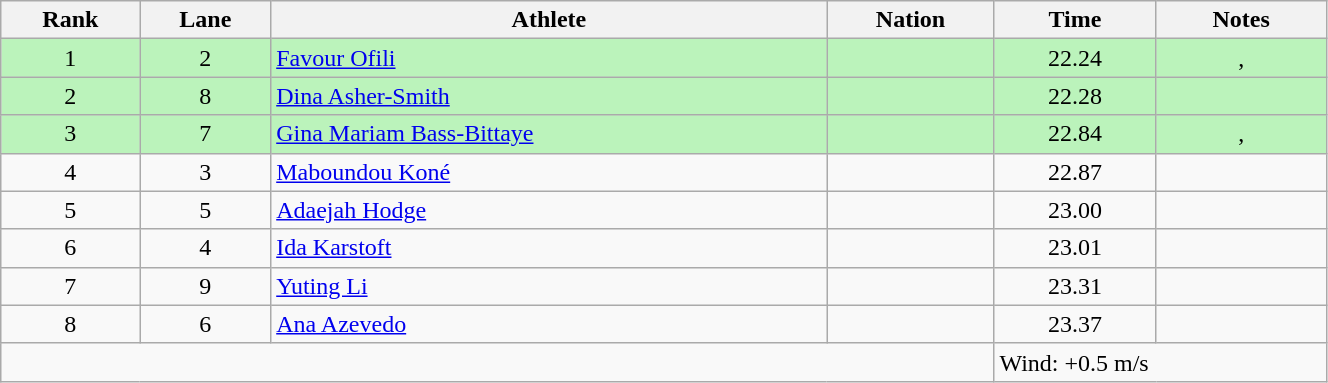<table class="wikitable sortable" style="text-align:center;width: 70%;">
<tr>
<th>Rank</th>
<th>Lane</th>
<th>Athlete</th>
<th>Nation</th>
<th>Time</th>
<th>Notes</th>
</tr>
<tr bgcolor=bbf3bb>
<td>1</td>
<td>2</td>
<td align=left><a href='#'>Favour Ofili</a></td>
<td align=left></td>
<td>22.24</td>
<td>, </td>
</tr>
<tr bgcolor=bbf3bb>
<td>2</td>
<td>8</td>
<td align=left><a href='#'>Dina Asher-Smith</a></td>
<td align=left></td>
<td>22.28</td>
<td></td>
</tr>
<tr bgcolor=bbf3bb>
<td>3</td>
<td>7</td>
<td align=left><a href='#'>Gina Mariam Bass-Bittaye</a></td>
<td align=left></td>
<td>22.84</td>
<td>, </td>
</tr>
<tr>
<td>4</td>
<td>3</td>
<td align=left><a href='#'>Maboundou Koné</a></td>
<td align=left></td>
<td>22.87</td>
<td></td>
</tr>
<tr>
<td>5</td>
<td>5</td>
<td align=left><a href='#'>Adaejah Hodge</a></td>
<td align=left></td>
<td>23.00</td>
<td></td>
</tr>
<tr>
<td>6</td>
<td>4</td>
<td align=left><a href='#'>Ida Karstoft</a></td>
<td align=left></td>
<td>23.01</td>
<td></td>
</tr>
<tr>
<td>7</td>
<td>9</td>
<td align=left><a href='#'>Yuting Li</a></td>
<td align=left></td>
<td>23.31</td>
<td></td>
</tr>
<tr>
<td>8</td>
<td>6</td>
<td align=left><a href='#'>Ana Azevedo</a></td>
<td align=left></td>
<td>23.37</td>
<td></td>
</tr>
<tr class="sortbottom">
<td colspan="4"></td>
<td colspan="2" style="text-align:left;">Wind: +0.5 m/s</td>
</tr>
</table>
